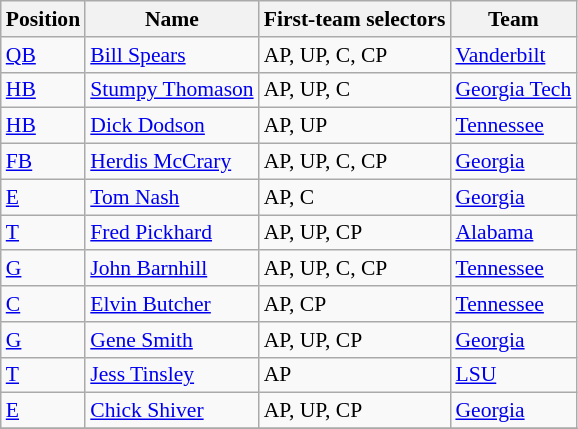<table class="wikitable" style="font-size: 90%">
<tr>
<th>Position</th>
<th>Name</th>
<th>First-team selectors</th>
<th>Team</th>
</tr>
<tr>
<td><a href='#'>QB</a></td>
<td><a href='#'>Bill Spears</a></td>
<td>AP, UP, C, CP</td>
<td><a href='#'>Vanderbilt</a></td>
</tr>
<tr>
<td><a href='#'>HB</a></td>
<td><a href='#'>Stumpy Thomason</a></td>
<td>AP, UP, C</td>
<td><a href='#'>Georgia Tech</a></td>
</tr>
<tr>
<td><a href='#'>HB</a></td>
<td><a href='#'>Dick Dodson</a></td>
<td>AP, UP</td>
<td><a href='#'>Tennessee</a></td>
</tr>
<tr>
<td><a href='#'>FB</a></td>
<td><a href='#'>Herdis McCrary</a></td>
<td>AP, UP, C, CP</td>
<td><a href='#'>Georgia</a></td>
</tr>
<tr>
<td><a href='#'>E</a></td>
<td><a href='#'>Tom Nash</a></td>
<td>AP, C</td>
<td><a href='#'>Georgia</a></td>
</tr>
<tr>
<td><a href='#'>T</a></td>
<td><a href='#'>Fred Pickhard</a></td>
<td>AP, UP, CP</td>
<td><a href='#'>Alabama</a></td>
</tr>
<tr>
<td><a href='#'>G</a></td>
<td><a href='#'>John Barnhill</a></td>
<td>AP, UP, C, CP</td>
<td><a href='#'>Tennessee</a></td>
</tr>
<tr>
<td><a href='#'>C</a></td>
<td><a href='#'>Elvin Butcher</a></td>
<td>AP, CP</td>
<td><a href='#'>Tennessee</a></td>
</tr>
<tr>
<td><a href='#'>G</a></td>
<td><a href='#'>Gene Smith</a></td>
<td>AP, UP, CP</td>
<td><a href='#'>Georgia</a></td>
</tr>
<tr>
<td><a href='#'>T</a></td>
<td><a href='#'>Jess Tinsley</a></td>
<td>AP</td>
<td><a href='#'>LSU</a></td>
</tr>
<tr>
<td><a href='#'>E</a></td>
<td><a href='#'>Chick Shiver</a></td>
<td>AP, UP, CP</td>
<td><a href='#'>Georgia</a></td>
</tr>
<tr>
</tr>
</table>
